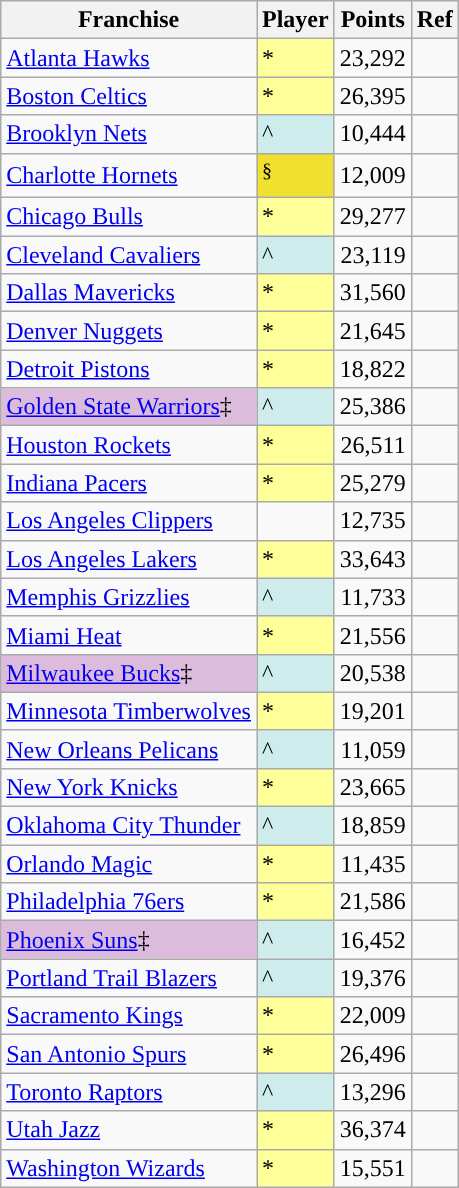<table class="wikitable sortable">
<tr>
<th>Franchise</th>
<th>Player</th>
<th>Points</th>
<th scope="col" class="unsortable">Ref</th>
</tr>
<tr>
<td><a href='#'>Atlanta Hawks</a></td>
<td bgcolor="#FFFF99">*</td>
<td style="text-align:right;">23,292</td>
<td></td>
</tr>
<tr>
<td><a href='#'>Boston Celtics</a></td>
<td bgcolor="#FFFF99">*</td>
<td style="text-align:right;">26,395</td>
<td></td>
</tr>
<tr>
<td><a href='#'>Brooklyn Nets</a></td>
<td bgcolor="#CFECEC">^</td>
<td style="text-align:right;">10,444</td>
<td></td>
</tr>
<tr>
<td><a href='#'>Charlotte Hornets</a></td>
<td bgcolor="#F0E130"><sup>§</sup></td>
<td style="text-align:right;">12,009</td>
<td></td>
</tr>
<tr>
<td><a href='#'>Chicago Bulls</a></td>
<td bgcolor="#FFFF99">*</td>
<td style="text-align:right;">29,277</td>
<td></td>
</tr>
<tr>
<td><a href='#'>Cleveland Cavaliers</a></td>
<td bgcolor="#CFECEC">^</td>
<td style="text-align:right;">23,119</td>
<td></td>
</tr>
<tr>
<td><a href='#'>Dallas Mavericks</a></td>
<td bgcolor="#FFFF99">*</td>
<td style="text-align:right;">31,560</td>
<td></td>
</tr>
<tr>
<td><a href='#'>Denver Nuggets</a></td>
<td bgcolor="#FFFF99">*</td>
<td style="text-align:right;">21,645</td>
<td></td>
</tr>
<tr>
<td><a href='#'>Detroit Pistons</a></td>
<td bgcolor="#FFFF99">*</td>
<td style="text-align:right;">18,822</td>
<td></td>
</tr>
<tr>
<td style="background:#DDBBDD;"><a href='#'>Golden State Warriors</a>‡</td>
<td bgcolor="#CFECEC">^</td>
<td style="text-align:right;">25,386</td>
<td></td>
</tr>
<tr>
<td><a href='#'>Houston Rockets</a></td>
<td bgcolor="#FFFF99">*</td>
<td style="text-align:right;">26,511</td>
<td></td>
</tr>
<tr>
<td><a href='#'>Indiana Pacers</a></td>
<td bgcolor="#FFFF99">*</td>
<td style="text-align:right;">25,279</td>
<td></td>
</tr>
<tr>
<td><a href='#'>Los Angeles Clippers</a></td>
<td></td>
<td style="text-align:right;">12,735</td>
<td></td>
</tr>
<tr>
<td><a href='#'>Los Angeles Lakers</a></td>
<td bgcolor="#FFFF99">*</td>
<td style="text-align:right;">33,643</td>
<td></td>
</tr>
<tr>
<td><a href='#'>Memphis Grizzlies</a></td>
<td bgcolor="#CFECEC">^</td>
<td style="text-align:right;">11,733</td>
<td></td>
</tr>
<tr>
<td><a href='#'>Miami Heat</a></td>
<td bgcolor="#FFFF99">*</td>
<td style="text-align:right;">21,556</td>
<td></td>
</tr>
<tr>
<td style="background:#DDBBDD;"><a href='#'>Milwaukee Bucks</a>‡</td>
<td bgcolor="#CFECEC">^</td>
<td style="text-align:right;">20,538</td>
<td></td>
</tr>
<tr>
<td><a href='#'>Minnesota Timberwolves</a></td>
<td bgcolor="#FFFF99">*</td>
<td style="text-align:right;">19,201</td>
<td></td>
</tr>
<tr>
<td><a href='#'>New Orleans Pelicans</a></td>
<td bgcolor="#CFECEC">^</td>
<td style="text-align:right;">11,059</td>
<td></td>
</tr>
<tr>
<td><a href='#'>New York Knicks</a></td>
<td bgcolor="#FFFF99">*</td>
<td style="text-align:right;">23,665</td>
<td></td>
</tr>
<tr>
<td><a href='#'>Oklahoma City Thunder</a></td>
<td bgcolor="#CFECEC">^</td>
<td style="text-align:right;">18,859</td>
<td></td>
</tr>
<tr>
<td><a href='#'>Orlando Magic</a></td>
<td bgcolor="#FFFF99">*</td>
<td style="text-align:right;">11,435</td>
<td></td>
</tr>
<tr>
<td><a href='#'>Philadelphia 76ers</a></td>
<td bgcolor="#FFFF99">*</td>
<td style="text-align:right;">21,586</td>
<td></td>
</tr>
<tr>
<td style="background:#DDBBDD;"><a href='#'>Phoenix Suns</a>‡</td>
<td bgcolor="#CFECEC">^</td>
<td style="text-align:right;">16,452</td>
<td></td>
</tr>
<tr>
<td><a href='#'>Portland Trail Blazers</a></td>
<td bgcolor="#CFECEC">^</td>
<td style="text-align:right;">19,376</td>
<td></td>
</tr>
<tr>
<td><a href='#'>Sacramento Kings</a></td>
<td bgcolor="#FFFF99">*</td>
<td style="text-align:right;">22,009</td>
<td></td>
</tr>
<tr>
<td><a href='#'>San Antonio Spurs</a></td>
<td bgcolor="#FFFF99">*</td>
<td style="text-align:right;">26,496</td>
<td></td>
</tr>
<tr>
<td><a href='#'>Toronto Raptors</a></td>
<td bgcolor="#CFECEC">^</td>
<td style="text-align:right;">13,296</td>
<td></td>
</tr>
<tr>
<td><a href='#'>Utah Jazz</a></td>
<td bgcolor="#FFFF99">*</td>
<td style="text-align:right;">36,374</td>
<td></td>
</tr>
<tr>
<td><a href='#'>Washington Wizards</a></td>
<td bgcolor="#FFFF99">*</td>
<td style="text-align:right;">15,551</td>
<td></td>
</tr>
</table>
